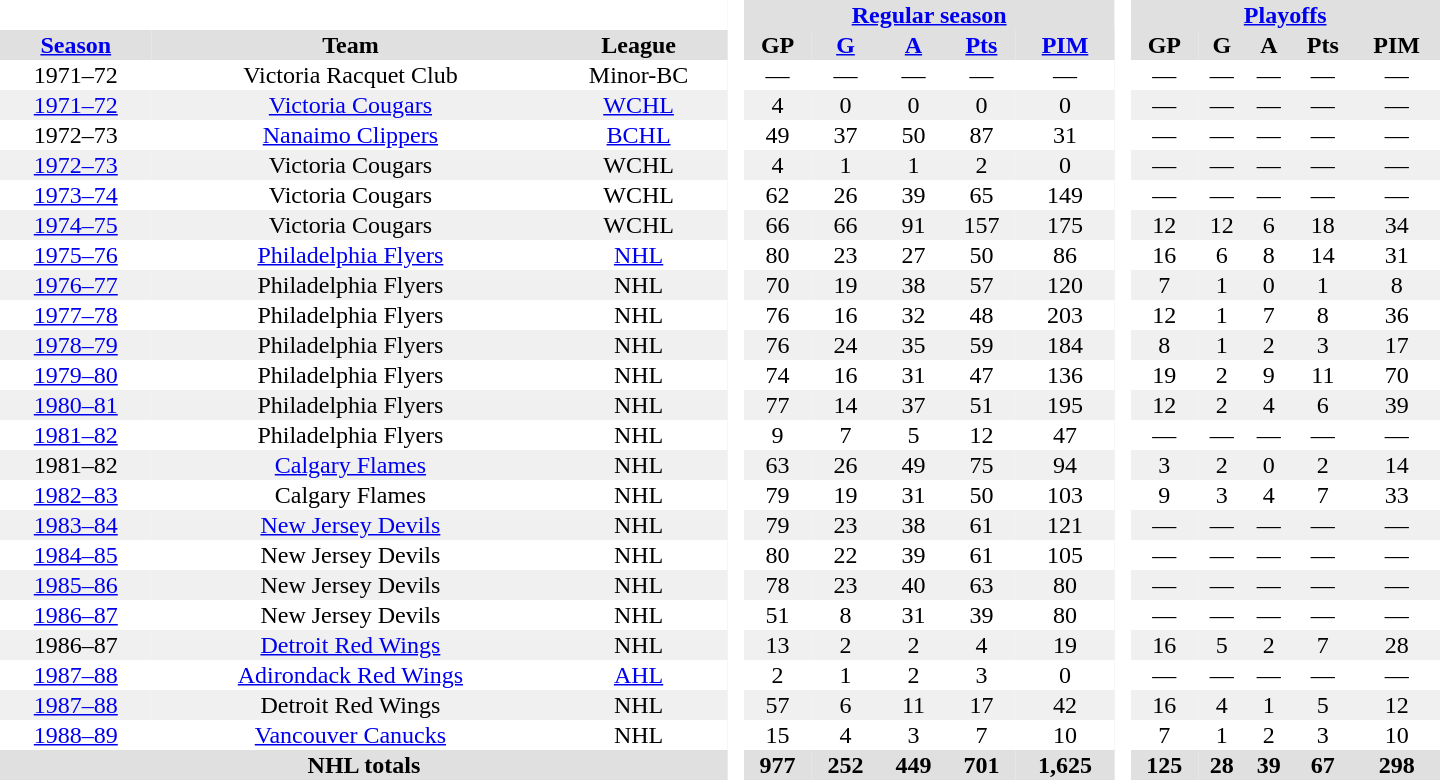<table border="0" cellpadding="1" cellspacing="0" style="text-align:center; width:60em">
<tr bgcolor="#e0e0e0">
<th colspan="3" bgcolor="#ffffff"> </th>
<th rowspan="99" bgcolor="#ffffff"> </th>
<th colspan="5"><a href='#'>Regular season</a></th>
<th rowspan="99" bgcolor="#ffffff"> </th>
<th colspan="5"><a href='#'>Playoffs</a></th>
</tr>
<tr bgcolor="#e0e0e0">
<th><a href='#'>Season</a></th>
<th>Team</th>
<th>League</th>
<th>GP</th>
<th><a href='#'>G</a></th>
<th><a href='#'>A</a></th>
<th><a href='#'>Pts</a></th>
<th><a href='#'>PIM</a></th>
<th>GP</th>
<th>G</th>
<th>A</th>
<th>Pts</th>
<th>PIM</th>
</tr>
<tr ALIGN="center">
<td>1971–72</td>
<td>Victoria Racquet Club</td>
<td>Minor-BC</td>
<td>—</td>
<td>—</td>
<td>—</td>
<td>—</td>
<td>—</td>
<td>—</td>
<td>—</td>
<td>—</td>
<td>—</td>
<td>—</td>
</tr>
<tr ALIGN="center" bgcolor="#f0f0f0">
<td><a href='#'>1971–72</a></td>
<td><a href='#'>Victoria Cougars</a></td>
<td><a href='#'>WCHL</a></td>
<td>4</td>
<td>0</td>
<td>0</td>
<td>0</td>
<td>0</td>
<td>—</td>
<td>—</td>
<td>—</td>
<td>—</td>
<td>—</td>
</tr>
<tr ALIGN="center">
<td>1972–73</td>
<td><a href='#'>Nanaimo Clippers</a></td>
<td><a href='#'>BCHL</a></td>
<td>49</td>
<td>37</td>
<td>50</td>
<td>87</td>
<td>31</td>
<td>—</td>
<td>—</td>
<td>—</td>
<td>—</td>
<td>—</td>
</tr>
<tr ALIGN="center" bgcolor="#f0f0f0">
<td><a href='#'>1972–73</a></td>
<td>Victoria Cougars</td>
<td>WCHL</td>
<td>4</td>
<td>1</td>
<td>1</td>
<td>2</td>
<td>0</td>
<td>—</td>
<td>—</td>
<td>—</td>
<td>—</td>
<td>—</td>
</tr>
<tr ALIGN="center">
<td><a href='#'>1973–74</a></td>
<td>Victoria Cougars</td>
<td>WCHL</td>
<td>62</td>
<td>26</td>
<td>39</td>
<td>65</td>
<td>149</td>
<td>—</td>
<td>—</td>
<td>—</td>
<td>—</td>
<td>—</td>
</tr>
<tr ALIGN="center" bgcolor="#f0f0f0">
<td><a href='#'>1974–75</a></td>
<td>Victoria Cougars</td>
<td>WCHL</td>
<td>66</td>
<td>66</td>
<td>91</td>
<td>157</td>
<td>175</td>
<td>12</td>
<td>12</td>
<td>6</td>
<td>18</td>
<td>34</td>
</tr>
<tr ALIGN="center">
<td><a href='#'>1975–76</a></td>
<td><a href='#'>Philadelphia Flyers</a></td>
<td><a href='#'>NHL</a></td>
<td>80</td>
<td>23</td>
<td>27</td>
<td>50</td>
<td>86</td>
<td>16</td>
<td>6</td>
<td>8</td>
<td>14</td>
<td>31</td>
</tr>
<tr ALIGN="center" bgcolor="#f0f0f0">
<td><a href='#'>1976–77</a></td>
<td>Philadelphia Flyers</td>
<td>NHL</td>
<td>70</td>
<td>19</td>
<td>38</td>
<td>57</td>
<td>120</td>
<td>7</td>
<td>1</td>
<td>0</td>
<td>1</td>
<td>8</td>
</tr>
<tr ALIGN="center">
<td><a href='#'>1977–78</a></td>
<td>Philadelphia Flyers</td>
<td>NHL</td>
<td>76</td>
<td>16</td>
<td>32</td>
<td>48</td>
<td>203</td>
<td>12</td>
<td>1</td>
<td>7</td>
<td>8</td>
<td>36</td>
</tr>
<tr ALIGN="center" bgcolor="#f0f0f0">
<td><a href='#'>1978–79</a></td>
<td>Philadelphia Flyers</td>
<td>NHL</td>
<td>76</td>
<td>24</td>
<td>35</td>
<td>59</td>
<td>184</td>
<td>8</td>
<td>1</td>
<td>2</td>
<td>3</td>
<td>17</td>
</tr>
<tr ALIGN="center">
<td><a href='#'>1979–80</a></td>
<td>Philadelphia Flyers</td>
<td>NHL</td>
<td>74</td>
<td>16</td>
<td>31</td>
<td>47</td>
<td>136</td>
<td>19</td>
<td>2</td>
<td>9</td>
<td>11</td>
<td>70</td>
</tr>
<tr ALIGN="center" bgcolor="#f0f0f0">
<td><a href='#'>1980–81</a></td>
<td>Philadelphia Flyers</td>
<td>NHL</td>
<td>77</td>
<td>14</td>
<td>37</td>
<td>51</td>
<td>195</td>
<td>12</td>
<td>2</td>
<td>4</td>
<td>6</td>
<td>39</td>
</tr>
<tr ALIGN="center">
<td><a href='#'>1981–82</a></td>
<td>Philadelphia Flyers</td>
<td>NHL</td>
<td>9</td>
<td>7</td>
<td>5</td>
<td>12</td>
<td>47</td>
<td>—</td>
<td>—</td>
<td>—</td>
<td>—</td>
<td>—</td>
</tr>
<tr ALIGN="center" bgcolor="#f0f0f0">
<td>1981–82</td>
<td><a href='#'>Calgary Flames</a></td>
<td>NHL</td>
<td>63</td>
<td>26</td>
<td>49</td>
<td>75</td>
<td>94</td>
<td>3</td>
<td>2</td>
<td>0</td>
<td>2</td>
<td>14</td>
</tr>
<tr ALIGN="center">
<td><a href='#'>1982–83</a></td>
<td>Calgary Flames</td>
<td>NHL</td>
<td>79</td>
<td>19</td>
<td>31</td>
<td>50</td>
<td>103</td>
<td>9</td>
<td>3</td>
<td>4</td>
<td>7</td>
<td>33</td>
</tr>
<tr ALIGN="center" bgcolor="#f0f0f0">
<td><a href='#'>1983–84</a></td>
<td><a href='#'>New Jersey Devils</a></td>
<td>NHL</td>
<td>79</td>
<td>23</td>
<td>38</td>
<td>61</td>
<td>121</td>
<td>—</td>
<td>—</td>
<td>—</td>
<td>—</td>
<td>—</td>
</tr>
<tr ALIGN="center">
<td><a href='#'>1984–85</a></td>
<td>New Jersey Devils</td>
<td>NHL</td>
<td>80</td>
<td>22</td>
<td>39</td>
<td>61</td>
<td>105</td>
<td>—</td>
<td>—</td>
<td>—</td>
<td>—</td>
<td>—</td>
</tr>
<tr ALIGN="center" bgcolor="#f0f0f0">
<td><a href='#'>1985–86</a></td>
<td>New Jersey Devils</td>
<td>NHL</td>
<td>78</td>
<td>23</td>
<td>40</td>
<td>63</td>
<td>80</td>
<td>—</td>
<td>—</td>
<td>—</td>
<td>—</td>
<td>—</td>
</tr>
<tr ALIGN="center">
<td><a href='#'>1986–87</a></td>
<td>New Jersey Devils</td>
<td>NHL</td>
<td>51</td>
<td>8</td>
<td>31</td>
<td>39</td>
<td>80</td>
<td>—</td>
<td>—</td>
<td>—</td>
<td>—</td>
<td>—</td>
</tr>
<tr ALIGN="center" bgcolor="#f0f0f0">
<td>1986–87</td>
<td><a href='#'>Detroit Red Wings</a></td>
<td>NHL</td>
<td>13</td>
<td>2</td>
<td>2</td>
<td>4</td>
<td>19</td>
<td>16</td>
<td>5</td>
<td>2</td>
<td>7</td>
<td>28</td>
</tr>
<tr ALIGN="center">
<td><a href='#'>1987–88</a></td>
<td><a href='#'>Adirondack Red Wings</a></td>
<td><a href='#'>AHL</a></td>
<td>2</td>
<td>1</td>
<td>2</td>
<td>3</td>
<td>0</td>
<td>—</td>
<td>—</td>
<td>—</td>
<td>—</td>
<td>—</td>
</tr>
<tr ALIGN="center" bgcolor="#f0f0f0">
<td><a href='#'>1987–88</a></td>
<td>Detroit Red Wings</td>
<td>NHL</td>
<td>57</td>
<td>6</td>
<td>11</td>
<td>17</td>
<td>42</td>
<td>16</td>
<td>4</td>
<td>1</td>
<td>5</td>
<td>12</td>
</tr>
<tr ALIGN="center">
<td><a href='#'>1988–89</a></td>
<td><a href='#'>Vancouver Canucks</a></td>
<td>NHL</td>
<td>15</td>
<td>4</td>
<td>3</td>
<td>7</td>
<td>10</td>
<td>7</td>
<td>1</td>
<td>2</td>
<td>3</td>
<td>10</td>
</tr>
<tr ALIGN="center" bgcolor="#e0e0e0">
<th colspan="3">NHL totals</th>
<th>977</th>
<th>252</th>
<th>449</th>
<th>701</th>
<th>1,625</th>
<th>125</th>
<th>28</th>
<th>39</th>
<th>67</th>
<th>298</th>
</tr>
</table>
